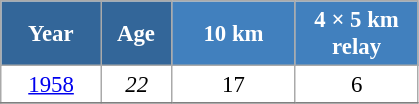<table class="wikitable" style="font-size:95%; text-align:center; border:grey solid 1px; border-collapse:collapse; background:#ffffff;">
<tr>
<th style="background-color:#369; color:white; width:60px;"> Year </th>
<th style="background-color:#369; color:white; width:40px;"> Age </th>
<th style="background-color:#4180be; color:white; width:75px;"> 10 km </th>
<th style="background-color:#4180be; color:white; width:75px;"> 4 × 5 km <br> relay </th>
</tr>
<tr>
<td><a href='#'>1958</a></td>
<td><em>22</em></td>
<td>17</td>
<td>6</td>
</tr>
<tr>
</tr>
</table>
